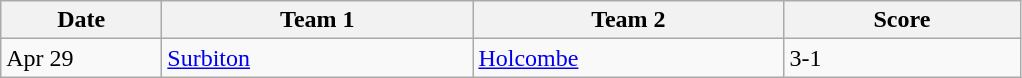<table class="wikitable" style="font-size: 100%">
<tr>
<th width=100>Date</th>
<th width=200>Team 1</th>
<th width=200>Team 2</th>
<th width=150>Score</th>
</tr>
<tr>
<td>Apr 29</td>
<td><a href='#'>Surbiton</a></td>
<td><a href='#'>Holcombe</a></td>
<td>3-1</td>
</tr>
</table>
